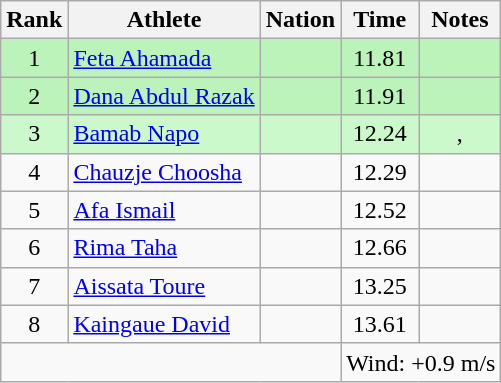<table class="wikitable sortable" style="text-align:center">
<tr>
<th>Rank</th>
<th>Athlete</th>
<th>Nation</th>
<th>Time</th>
<th>Notes</th>
</tr>
<tr bgcolor=#bbf3bb>
<td>1</td>
<td align=left><a href='#'>Feta Ahamada</a></td>
<td align=left></td>
<td>11.81</td>
<td></td>
</tr>
<tr bgcolor=#bbf3bb>
<td>2</td>
<td align=left><a href='#'>Dana Abdul Razak</a></td>
<td align=left></td>
<td>11.91</td>
<td></td>
</tr>
<tr bgcolor=#ccf9cc>
<td>3</td>
<td align=left><a href='#'>Bamab Napo</a></td>
<td align=left></td>
<td>12.24</td>
<td>, <strong></strong></td>
</tr>
<tr>
<td>4</td>
<td align=left><a href='#'>Chauzje Choosha</a></td>
<td align=left></td>
<td>12.29</td>
<td><strong></strong></td>
</tr>
<tr>
<td>5</td>
<td align=left><a href='#'>Afa Ismail</a></td>
<td align=left></td>
<td>12.52</td>
<td><strong></strong></td>
</tr>
<tr>
<td>6</td>
<td align=left><a href='#'>Rima Taha</a></td>
<td align=left></td>
<td>12.66</td>
<td><strong></strong></td>
</tr>
<tr>
<td>7</td>
<td align=left><a href='#'>Aissata Toure</a></td>
<td align=left></td>
<td>13.25</td>
<td></td>
</tr>
<tr>
<td>8</td>
<td align=left><a href='#'>Kaingaue David</a></td>
<td align=left></td>
<td>13.61</td>
<td><strong></strong></td>
</tr>
<tr class="sortbottom">
<td colspan=3></td>
<td colspan="2" style="text-align:left;">Wind: +0.9 m/s</td>
</tr>
</table>
